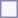<table style="border:1px solid #8888aa; background-color:#f7f8ff; padding:5px; font-size:95%; margin: 0px 12px 12px 0px;">
</table>
